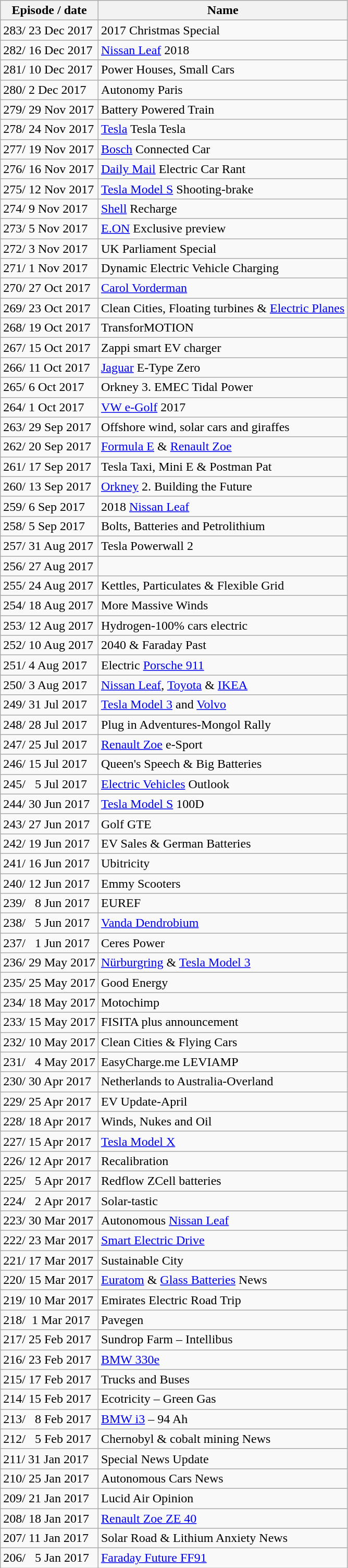<table class="wikitable">
<tr>
<th>Episode / date</th>
<th>Name</th>
</tr>
<tr>
<td>283/ 23 Dec 2017</td>
<td>2017 Christmas Special</td>
</tr>
<tr>
<td>282/ 16 Dec 2017</td>
<td><a href='#'>Nissan Leaf</a> 2018</td>
</tr>
<tr>
<td>281/ 10 Dec 2017</td>
<td>Power Houses, Small Cars</td>
</tr>
<tr>
<td>280/  2 Dec 2017</td>
<td>Autonomy Paris</td>
</tr>
<tr>
<td>279/ 29 Nov 2017</td>
<td>Battery Powered Train</td>
</tr>
<tr>
<td>278/ 24 Nov 2017</td>
<td><a href='#'>Tesla</a> Tesla Tesla</td>
</tr>
<tr>
<td>277/ 19 Nov 2017</td>
<td><a href='#'>Bosch</a> Connected Car</td>
</tr>
<tr>
<td>276/ 16 Nov 2017</td>
<td><a href='#'>Daily Mail</a> Electric Car Rant</td>
</tr>
<tr>
<td>275/ 12 Nov 2017</td>
<td><a href='#'>Tesla Model S</a> Shooting-brake</td>
</tr>
<tr>
<td>274/  9 Nov 2017</td>
<td><a href='#'>Shell</a> Recharge</td>
</tr>
<tr>
<td>273/  5 Nov 2017</td>
<td><a href='#'>E.ON</a> Exclusive preview</td>
</tr>
<tr>
<td>272/  3 Nov 2017</td>
<td>UK Parliament Special</td>
</tr>
<tr>
<td>271/  1 Nov 2017</td>
<td>Dynamic Electric Vehicle Charging</td>
</tr>
<tr>
<td>270/ 27 Oct 2017</td>
<td><a href='#'>Carol Vorderman</a></td>
</tr>
<tr>
<td>269/ 23 Oct 2017</td>
<td>Clean Cities, Floating turbines & <a href='#'>Electric Planes</a></td>
</tr>
<tr>
<td>268/ 19 Oct 2017</td>
<td>TransforMOTION</td>
</tr>
<tr>
<td>267/ 15 Oct 2017</td>
<td>Zappi smart EV charger</td>
</tr>
<tr>
<td>266/ 11 Oct 2017</td>
<td><a href='#'>Jaguar</a> E-Type Zero</td>
</tr>
<tr>
<td>265/  6 Oct 2017</td>
<td>Orkney 3. EMEC Tidal Power</td>
</tr>
<tr>
<td>264/  1 Oct 2017</td>
<td><a href='#'>VW e-Golf</a> 2017</td>
</tr>
<tr>
<td>263/ 29 Sep 2017</td>
<td>Offshore wind, solar cars and giraffes</td>
</tr>
<tr>
<td>262/ 20 Sep 2017</td>
<td><a href='#'>Formula E</a> & <a href='#'>Renault Zoe</a></td>
</tr>
<tr>
<td>261/ 17 Sep 2017</td>
<td>Tesla Taxi, Mini E & Postman Pat</td>
</tr>
<tr>
<td>260/ 13 Sep 2017</td>
<td><a href='#'>Orkney</a> 2. Building the Future</td>
</tr>
<tr>
<td>259/  6 Sep 2017</td>
<td>2018 <a href='#'>Nissan Leaf</a></td>
</tr>
<tr>
<td>258/  5 Sep 2017</td>
<td>Bolts, Batteries and Petrolithium</td>
</tr>
<tr>
<td>257/ 31 Aug 2017</td>
<td>Tesla Powerwall 2</td>
</tr>
<tr>
<td>256/ 27 Aug 2017</td>
<td></td>
</tr>
<tr>
<td>255/ 24 Aug 2017</td>
<td>Kettles, Particulates & Flexible Grid</td>
</tr>
<tr>
<td>254/ 18 Aug 2017</td>
<td>More Massive Winds</td>
</tr>
<tr>
<td>253/ 12 Aug 2017</td>
<td>Hydrogen-100% cars electric</td>
</tr>
<tr>
<td>252/ 10 Aug 2017</td>
<td>2040 & Faraday Past</td>
</tr>
<tr>
<td>251/  4 Aug 2017</td>
<td>Electric <a href='#'>Porsche 911</a></td>
</tr>
<tr>
<td>250/  3 Aug 2017</td>
<td><a href='#'>Nissan Leaf</a>, <a href='#'>Toyota</a> & <a href='#'>IKEA</a></td>
</tr>
<tr>
<td>249/ 31 Jul 2017</td>
<td><a href='#'>Tesla Model 3</a> and <a href='#'>Volvo</a></td>
</tr>
<tr>
<td>248/ 28 Jul 2017</td>
<td>Plug in Adventures-Mongol Rally</td>
</tr>
<tr>
<td>247/ 25 Jul 2017</td>
<td><a href='#'>Renault Zoe</a> e-Sport</td>
</tr>
<tr>
<td>246/ 15 Jul 2017</td>
<td>Queen's Speech & Big Batteries</td>
</tr>
<tr>
<td>245/   5 Jul 2017</td>
<td><a href='#'>Electric Vehicles</a> Outlook</td>
</tr>
<tr>
<td>244/ 30 Jun 2017</td>
<td><a href='#'>Tesla Model S</a> 100D</td>
</tr>
<tr>
<td>243/ 27 Jun 2017</td>
<td>Golf GTE</td>
</tr>
<tr>
<td>242/ 19 Jun 2017</td>
<td>EV Sales & German Batteries</td>
</tr>
<tr>
<td>241/ 16 Jun 2017</td>
<td>Ubitricity</td>
</tr>
<tr>
<td>240/ 12 Jun 2017</td>
<td>Emmy Scooters</td>
</tr>
<tr>
<td>239/   8 Jun 2017</td>
<td>EUREF</td>
</tr>
<tr>
<td>238/   5 Jun 2017</td>
<td><a href='#'>Vanda Dendrobium</a></td>
</tr>
<tr>
<td>237/   1 Jun 2017</td>
<td>Ceres Power</td>
</tr>
<tr>
<td>236/ 29 May 2017</td>
<td><a href='#'>Nürburgring</a> & <a href='#'>Tesla Model 3</a></td>
</tr>
<tr>
<td>235/ 25 May 2017</td>
<td>Good Energy</td>
</tr>
<tr>
<td>234/ 18 May 2017</td>
<td>Motochimp</td>
</tr>
<tr>
<td>233/ 15 May 2017</td>
<td>FISITA plus announcement</td>
</tr>
<tr>
<td>232/ 10 May 2017</td>
<td>Clean Cities & Flying Cars</td>
</tr>
<tr>
<td>231/   4 May 2017</td>
<td>EasyCharge.me LEVIAMP</td>
</tr>
<tr>
<td>230/ 30 Apr 2017</td>
<td>Netherlands to Australia-Overland</td>
</tr>
<tr>
<td>229/ 25 Apr 2017</td>
<td>EV Update-April</td>
</tr>
<tr>
<td>228/ 18 Apr 2017</td>
<td>Winds, Nukes and Oil</td>
</tr>
<tr>
<td>227/ 15 Apr 2017</td>
<td><a href='#'>Tesla Model X</a></td>
</tr>
<tr>
<td>226/ 12 Apr 2017</td>
<td>Recalibration</td>
</tr>
<tr>
<td>225/   5 Apr 2017</td>
<td>Redflow ZCell batteries</td>
</tr>
<tr>
<td>224/   2 Apr 2017</td>
<td>Solar-tastic</td>
</tr>
<tr>
<td>223/ 30 Mar 2017</td>
<td>Autonomous <a href='#'>Nissan Leaf</a></td>
</tr>
<tr>
<td>222/ 23 Mar 2017</td>
<td><a href='#'>Smart Electric Drive</a></td>
</tr>
<tr>
<td>221/ 17 Mar 2017</td>
<td>Sustainable City</td>
</tr>
<tr>
<td>220/ 15 Mar 2017</td>
<td><a href='#'>Euratom</a> & <a href='#'>Glass Batteries</a> News</td>
</tr>
<tr>
<td>219/ 10 Mar 2017</td>
<td>Emirates Electric Road Trip</td>
</tr>
<tr>
<td>218/  1 Mar 2017</td>
<td>Pavegen</td>
</tr>
<tr>
<td>217/ 25 Feb 2017</td>
<td>Sundrop Farm – Intellibus</td>
</tr>
<tr>
<td>216/ 23 Feb 2017</td>
<td><a href='#'>BMW 330e</a></td>
</tr>
<tr>
<td>215/ 17 Feb 2017</td>
<td>Trucks and Buses</td>
</tr>
<tr>
<td>214/ 15 Feb 2017</td>
<td>Ecotricity – Green Gas</td>
</tr>
<tr>
<td>213/   8 Feb 2017</td>
<td><a href='#'>BMW i3</a> – 94 Ah</td>
</tr>
<tr>
<td>212/   5 Feb 2017</td>
<td>Chernobyl & cobalt mining News</td>
</tr>
<tr>
<td>211/ 31 Jan 2017</td>
<td>Special News Update</td>
</tr>
<tr>
<td>210/ 25 Jan 2017</td>
<td>Autonomous Cars News</td>
</tr>
<tr>
<td>209/ 21 Jan 2017</td>
<td>Lucid Air Opinion</td>
</tr>
<tr>
<td>208/ 18 Jan 2017</td>
<td><a href='#'>Renault Zoe ZE 40</a></td>
</tr>
<tr>
<td>207/ 11 Jan 2017</td>
<td>Solar Road & Lithium Anxiety News</td>
</tr>
<tr>
<td>206/   5 Jan 2017</td>
<td><a href='#'>Faraday Future FF91</a></td>
</tr>
</table>
